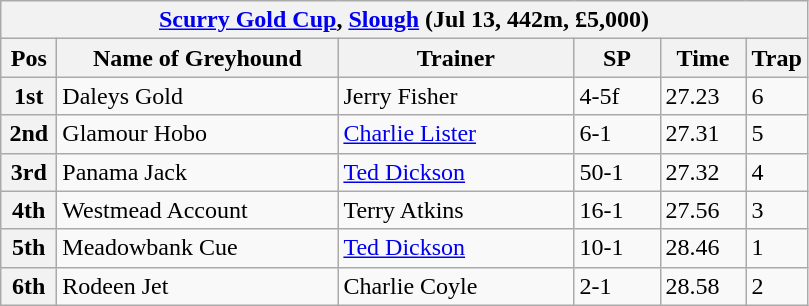<table class="wikitable">
<tr>
<th colspan="6"><a href='#'>Scurry Gold Cup</a>, <a href='#'>Slough</a> (Jul 13, 442m, £5,000)</th>
</tr>
<tr>
<th width=30>Pos</th>
<th width=180>Name of Greyhound</th>
<th width=150>Trainer</th>
<th width=50>SP</th>
<th width=50>Time</th>
<th width=30>Trap</th>
</tr>
<tr>
<th>1st</th>
<td>Daleys Gold</td>
<td>Jerry Fisher</td>
<td>4-5f</td>
<td>27.23</td>
<td>6</td>
</tr>
<tr>
<th>2nd</th>
<td>Glamour Hobo</td>
<td><a href='#'>Charlie Lister</a></td>
<td>6-1</td>
<td>27.31</td>
<td>5</td>
</tr>
<tr>
<th>3rd</th>
<td>Panama Jack</td>
<td><a href='#'>Ted Dickson</a></td>
<td>50-1</td>
<td>27.32</td>
<td>4</td>
</tr>
<tr>
<th>4th</th>
<td>Westmead Account</td>
<td>Terry Atkins</td>
<td>16-1</td>
<td>27.56</td>
<td>3</td>
</tr>
<tr>
<th>5th</th>
<td>Meadowbank Cue</td>
<td><a href='#'>Ted Dickson</a></td>
<td>10-1</td>
<td>28.46</td>
<td>1</td>
</tr>
<tr>
<th>6th</th>
<td>Rodeen Jet</td>
<td>Charlie Coyle</td>
<td>2-1</td>
<td>28.58</td>
<td>2</td>
</tr>
</table>
